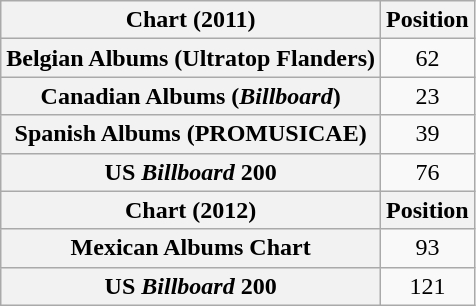<table class="wikitable plainrowheaders">
<tr>
<th>Chart (2011)</th>
<th>Position</th>
</tr>
<tr>
<th scope="row">Belgian Albums (Ultratop Flanders)</th>
<td style="text-align:center;">62</td>
</tr>
<tr>
<th scope="row">Canadian Albums (<em>Billboard</em>)</th>
<td style="text-align:center;">23</td>
</tr>
<tr>
<th scope="row">Spanish Albums (PROMUSICAE)</th>
<td style="text-align:center;">39</td>
</tr>
<tr>
<th scope="row">US <em>Billboard</em> 200</th>
<td style="text-align:center;">76</td>
</tr>
<tr>
<th>Chart (2012)</th>
<th>Position</th>
</tr>
<tr>
<th scope="row">Mexican Albums Chart</th>
<td style="text-align:center;">93</td>
</tr>
<tr>
<th scope="row">US <em>Billboard</em> 200</th>
<td style="text-align:center;">121</td>
</tr>
</table>
